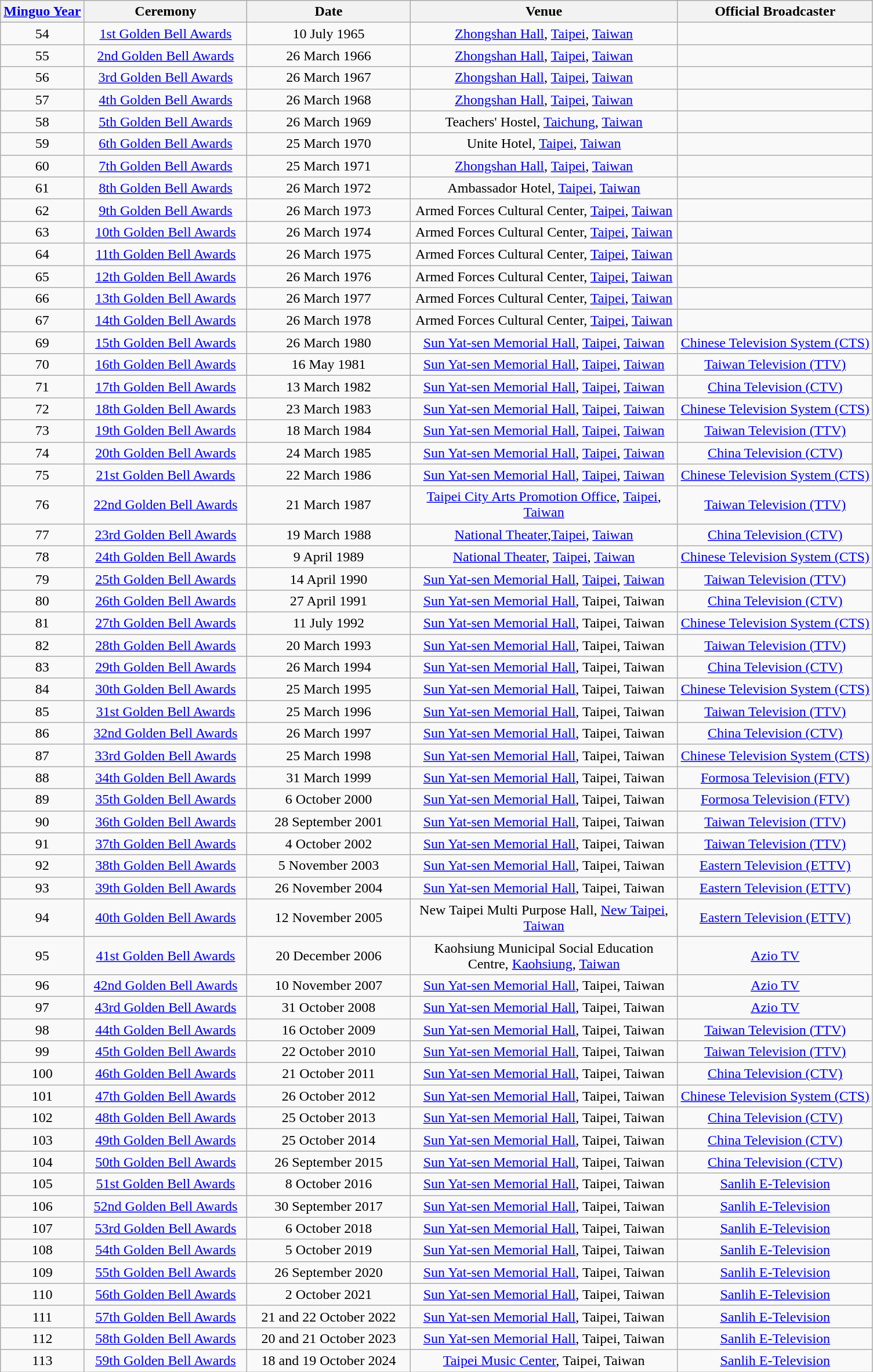<table class="wikitable" style="text-align: center">
<tr>
<th><a href='#'>Minguo Year</a><br></th>
<th width="180">Ceremony</th>
<th width="180">Date<br></th>
<th width="300">Venue</th>
<th>Official Broadcaster</th>
</tr>
<tr>
<td>54</td>
<td><a href='#'>1st Golden Bell Awards</a></td>
<td>10 July 1965</td>
<td><a href='#'>Zhongshan Hall</a>, <a href='#'>Taipei</a>, <a href='#'>Taiwan</a></td>
<td></td>
</tr>
<tr>
<td>55</td>
<td><a href='#'>2nd Golden Bell Awards</a></td>
<td>26 March 1966</td>
<td><a href='#'>Zhongshan Hall</a>, <a href='#'>Taipei</a>, <a href='#'>Taiwan</a></td>
<td></td>
</tr>
<tr>
<td>56</td>
<td><a href='#'>3rd Golden Bell Awards</a></td>
<td>26 March 1967</td>
<td><a href='#'>Zhongshan Hall</a>, <a href='#'>Taipei</a>, <a href='#'>Taiwan</a></td>
<td></td>
</tr>
<tr>
<td>57</td>
<td><a href='#'>4th Golden Bell Awards</a></td>
<td>26 March 1968</td>
<td><a href='#'>Zhongshan Hall</a>, <a href='#'>Taipei</a>, <a href='#'>Taiwan</a></td>
<td></td>
</tr>
<tr>
<td>58</td>
<td><a href='#'>5th Golden Bell Awards</a></td>
<td>26 March 1969</td>
<td>Teachers' Hostel, <a href='#'>Taichung</a>, <a href='#'>Taiwan</a></td>
<td></td>
</tr>
<tr>
<td>59</td>
<td><a href='#'>6th Golden Bell Awards</a></td>
<td>25 March 1970</td>
<td>Unite Hotel, <a href='#'>Taipei</a>, <a href='#'>Taiwan</a></td>
<td></td>
</tr>
<tr>
<td>60</td>
<td><a href='#'>7th Golden Bell Awards</a></td>
<td>25 March 1971</td>
<td><a href='#'>Zhongshan Hall</a>, <a href='#'>Taipei</a>, <a href='#'>Taiwan</a></td>
<td></td>
</tr>
<tr>
<td>61</td>
<td><a href='#'>8th Golden Bell Awards</a></td>
<td>26 March 1972</td>
<td>Ambassador Hotel, <a href='#'>Taipei</a>, <a href='#'>Taiwan</a></td>
<td></td>
</tr>
<tr>
<td>62</td>
<td><a href='#'>9th Golden Bell Awards</a></td>
<td>26 March 1973</td>
<td>Armed Forces Cultural Center, <a href='#'>Taipei</a>, <a href='#'>Taiwan</a></td>
<td></td>
</tr>
<tr>
<td>63</td>
<td><a href='#'>10th Golden Bell Awards</a></td>
<td>26 March 1974</td>
<td>Armed Forces Cultural Center, <a href='#'>Taipei</a>, <a href='#'>Taiwan</a></td>
<td></td>
</tr>
<tr>
<td>64</td>
<td><a href='#'>11th Golden Bell Awards</a></td>
<td>26 March 1975</td>
<td>Armed Forces Cultural Center, <a href='#'>Taipei</a>, <a href='#'>Taiwan</a></td>
<td></td>
</tr>
<tr>
<td>65</td>
<td><a href='#'>12th Golden Bell Awards</a></td>
<td>26 March 1976</td>
<td>Armed Forces Cultural Center, <a href='#'>Taipei</a>, <a href='#'>Taiwan</a></td>
<td></td>
</tr>
<tr>
<td>66</td>
<td><a href='#'>13th Golden Bell Awards</a></td>
<td>26 March 1977</td>
<td>Armed Forces Cultural Center, <a href='#'>Taipei</a>, <a href='#'>Taiwan</a></td>
<td></td>
</tr>
<tr>
<td>67</td>
<td><a href='#'>14th Golden Bell Awards</a></td>
<td>26 March 1978</td>
<td>Armed Forces Cultural Center, <a href='#'>Taipei</a>, <a href='#'>Taiwan</a></td>
<td></td>
</tr>
<tr>
<td>69</td>
<td><a href='#'>15th Golden Bell Awards</a></td>
<td>26 March 1980</td>
<td><a href='#'>Sun Yat-sen Memorial Hall</a>, <a href='#'>Taipei</a>, <a href='#'>Taiwan</a></td>
<td><a href='#'>Chinese Television System (CTS)</a></td>
</tr>
<tr>
<td>70</td>
<td><a href='#'>16th Golden Bell Awards</a></td>
<td>16 May 1981</td>
<td><a href='#'>Sun Yat-sen Memorial Hall</a>, <a href='#'>Taipei</a>, <a href='#'>Taiwan</a></td>
<td><a href='#'>Taiwan Television (TTV)</a></td>
</tr>
<tr>
<td>71</td>
<td><a href='#'>17th Golden Bell Awards</a></td>
<td>13 March 1982</td>
<td><a href='#'>Sun Yat-sen Memorial Hall</a>, <a href='#'>Taipei</a>, <a href='#'>Taiwan</a></td>
<td><a href='#'>China Television (CTV)</a></td>
</tr>
<tr>
<td>72</td>
<td><a href='#'>18th Golden Bell Awards</a></td>
<td>23 March 1983</td>
<td><a href='#'>Sun Yat-sen Memorial Hall</a>, <a href='#'>Taipei</a>, <a href='#'>Taiwan</a></td>
<td><a href='#'>Chinese Television System (CTS)</a></td>
</tr>
<tr>
<td>73</td>
<td><a href='#'>19th Golden Bell Awards</a></td>
<td>18 March 1984</td>
<td><a href='#'>Sun Yat-sen Memorial Hall</a>, <a href='#'>Taipei</a>, <a href='#'>Taiwan</a></td>
<td><a href='#'>Taiwan Television (TTV)</a></td>
</tr>
<tr>
<td>74</td>
<td><a href='#'>20th Golden Bell Awards</a></td>
<td>24 March 1985</td>
<td><a href='#'>Sun Yat-sen Memorial Hall</a>, <a href='#'>Taipei</a>, <a href='#'>Taiwan</a></td>
<td><a href='#'>China Television (CTV)</a></td>
</tr>
<tr>
<td>75</td>
<td><a href='#'>21st Golden Bell Awards</a></td>
<td>22 March 1986</td>
<td><a href='#'>Sun Yat-sen Memorial Hall</a>, <a href='#'>Taipei</a>, <a href='#'>Taiwan</a></td>
<td><a href='#'>Chinese Television System (CTS)</a></td>
</tr>
<tr>
<td>76</td>
<td><a href='#'>22nd Golden Bell Awards</a></td>
<td>21 March 1987</td>
<td><a href='#'>Taipei City Arts Promotion Office</a>, <a href='#'>Taipei</a>, <a href='#'>Taiwan</a></td>
<td><a href='#'>Taiwan Television (TTV)</a></td>
</tr>
<tr>
<td>77</td>
<td><a href='#'>23rd Golden Bell Awards</a></td>
<td>19 March 1988</td>
<td><a href='#'>National Theater</a>,<a href='#'>Taipei</a>, <a href='#'>Taiwan</a></td>
<td><a href='#'>China Television (CTV)</a></td>
</tr>
<tr>
<td>78</td>
<td><a href='#'>24th Golden Bell Awards</a></td>
<td>9 April 1989</td>
<td><a href='#'>National Theater</a>, <a href='#'>Taipei</a>, <a href='#'>Taiwan</a></td>
<td><a href='#'>Chinese Television System (CTS)</a></td>
</tr>
<tr>
<td>79</td>
<td><a href='#'>25th Golden Bell Awards</a></td>
<td>14 April 1990</td>
<td><a href='#'>Sun Yat-sen Memorial Hall</a>, <a href='#'>Taipei</a>, <a href='#'>Taiwan</a></td>
<td><a href='#'>Taiwan Television (TTV)</a></td>
</tr>
<tr>
<td>80</td>
<td><a href='#'>26th Golden Bell Awards</a></td>
<td>27 April 1991</td>
<td><a href='#'>Sun Yat-sen Memorial Hall</a>, Taipei, Taiwan</td>
<td><a href='#'>China Television (CTV)</a></td>
</tr>
<tr>
<td>81</td>
<td><a href='#'>27th Golden Bell Awards</a></td>
<td>11 July 1992</td>
<td><a href='#'>Sun Yat-sen Memorial Hall</a>, Taipei, Taiwan</td>
<td><a href='#'>Chinese Television System (CTS)</a></td>
</tr>
<tr>
<td>82</td>
<td><a href='#'>28th Golden Bell Awards</a></td>
<td>20 March 1993</td>
<td><a href='#'>Sun Yat-sen Memorial Hall</a>, Taipei, Taiwan</td>
<td><a href='#'>Taiwan Television (TTV)</a></td>
</tr>
<tr>
<td>83</td>
<td><a href='#'>29th Golden Bell Awards</a></td>
<td>26 March 1994</td>
<td><a href='#'>Sun Yat-sen Memorial Hall</a>, Taipei, Taiwan</td>
<td><a href='#'>China Television (CTV)</a></td>
</tr>
<tr>
<td>84</td>
<td><a href='#'>30th Golden Bell Awards</a></td>
<td>25 March 1995</td>
<td><a href='#'>Sun Yat-sen Memorial Hall</a>, Taipei, Taiwan</td>
<td><a href='#'>Chinese Television System (CTS)</a></td>
</tr>
<tr>
<td>85</td>
<td><a href='#'>31st Golden Bell Awards</a></td>
<td>25 March 1996</td>
<td><a href='#'>Sun Yat-sen Memorial Hall</a>, Taipei, Taiwan</td>
<td><a href='#'>Taiwan Television (TTV)</a></td>
</tr>
<tr>
<td>86</td>
<td><a href='#'>32nd Golden Bell Awards</a></td>
<td>26 March 1997</td>
<td><a href='#'>Sun Yat-sen Memorial Hall</a>, Taipei, Taiwan</td>
<td><a href='#'>China Television (CTV)</a></td>
</tr>
<tr>
<td>87</td>
<td><a href='#'>33rd Golden Bell Awards</a></td>
<td>25 March 1998</td>
<td><a href='#'>Sun Yat-sen Memorial Hall</a>, Taipei, Taiwan</td>
<td><a href='#'>Chinese Television System (CTS)</a></td>
</tr>
<tr>
<td>88</td>
<td><a href='#'>34th Golden Bell Awards</a></td>
<td>31 March 1999</td>
<td><a href='#'>Sun Yat-sen Memorial Hall</a>, Taipei, Taiwan</td>
<td><a href='#'>Formosa Television (FTV)</a></td>
</tr>
<tr>
<td>89</td>
<td><a href='#'>35th Golden Bell Awards</a></td>
<td>6 October 2000</td>
<td><a href='#'>Sun Yat-sen Memorial Hall</a>, Taipei, Taiwan</td>
<td><a href='#'>Formosa Television (FTV)</a></td>
</tr>
<tr>
<td>90</td>
<td><a href='#'>36th Golden Bell Awards</a></td>
<td>28 September 2001</td>
<td><a href='#'>Sun Yat-sen Memorial Hall</a>, Taipei, Taiwan</td>
<td><a href='#'>Taiwan Television (TTV)</a></td>
</tr>
<tr>
<td>91</td>
<td><a href='#'>37th Golden Bell Awards</a></td>
<td>4 October 2002</td>
<td><a href='#'>Sun Yat-sen Memorial Hall</a>, Taipei, Taiwan</td>
<td><a href='#'>Taiwan Television (TTV)</a></td>
</tr>
<tr>
<td>92</td>
<td><a href='#'>38th Golden Bell Awards</a></td>
<td>5 November 2003</td>
<td><a href='#'>Sun Yat-sen Memorial Hall</a>, Taipei, Taiwan</td>
<td><a href='#'>Eastern Television (ETTV)</a></td>
</tr>
<tr>
<td>93</td>
<td><a href='#'>39th Golden Bell Awards</a></td>
<td>26 November 2004</td>
<td><a href='#'>Sun Yat-sen Memorial Hall</a>, Taipei, Taiwan</td>
<td><a href='#'>Eastern Television (ETTV)</a></td>
</tr>
<tr>
<td>94</td>
<td><a href='#'>40th Golden Bell Awards</a></td>
<td>12 November 2005</td>
<td>New Taipei Multi Purpose Hall, <a href='#'>New Taipei</a>, <a href='#'>Taiwan</a></td>
<td><a href='#'>Eastern Television (ETTV)</a></td>
</tr>
<tr>
<td>95</td>
<td><a href='#'>41st Golden Bell Awards</a></td>
<td>20 December 2006</td>
<td>Kaohsiung Municipal Social Education Centre, <a href='#'>Kaohsiung</a>, <a href='#'>Taiwan</a></td>
<td><a href='#'>Azio TV</a></td>
</tr>
<tr>
<td>96</td>
<td><a href='#'>42nd Golden Bell Awards</a></td>
<td>10 November 2007</td>
<td><a href='#'>Sun Yat-sen Memorial Hall</a>, Taipei, Taiwan</td>
<td><a href='#'>Azio TV</a></td>
</tr>
<tr>
<td>97</td>
<td><a href='#'>43rd Golden Bell Awards</a></td>
<td>31 October 2008</td>
<td><a href='#'>Sun Yat-sen Memorial Hall</a>, Taipei, Taiwan</td>
<td><a href='#'>Azio TV</a></td>
</tr>
<tr>
<td>98</td>
<td><a href='#'>44th Golden Bell Awards</a></td>
<td>16 October 2009</td>
<td><a href='#'>Sun Yat-sen Memorial Hall</a>, Taipei, Taiwan</td>
<td><a href='#'>Taiwan Television (TTV)</a></td>
</tr>
<tr>
<td>99</td>
<td><a href='#'>45th Golden Bell Awards</a></td>
<td>22 October 2010</td>
<td><a href='#'>Sun Yat-sen Memorial Hall</a>, Taipei, Taiwan</td>
<td><a href='#'>Taiwan Television (TTV)</a></td>
</tr>
<tr>
<td>100</td>
<td><a href='#'>46th Golden Bell Awards</a></td>
<td>21 October 2011</td>
<td><a href='#'>Sun Yat-sen Memorial Hall</a>, Taipei, Taiwan</td>
<td><a href='#'>China Television (CTV)</a></td>
</tr>
<tr>
<td>101</td>
<td><a href='#'>47th Golden Bell Awards</a></td>
<td>26 October 2012</td>
<td><a href='#'>Sun Yat-sen Memorial Hall</a>, Taipei, Taiwan</td>
<td><a href='#'>Chinese Television System (CTS)</a></td>
</tr>
<tr>
<td>102</td>
<td><a href='#'>48th Golden Bell Awards</a></td>
<td>25 October 2013</td>
<td><a href='#'>Sun Yat-sen Memorial Hall</a>, Taipei, Taiwan</td>
<td><a href='#'>China Television (CTV)</a></td>
</tr>
<tr>
<td>103</td>
<td><a href='#'>49th Golden Bell Awards</a></td>
<td>25 October 2014</td>
<td><a href='#'>Sun Yat-sen Memorial Hall</a>, Taipei, Taiwan</td>
<td><a href='#'>China Television (CTV)</a></td>
</tr>
<tr>
<td>104</td>
<td><a href='#'>50th Golden Bell Awards</a></td>
<td>26 September 2015</td>
<td><a href='#'>Sun Yat-sen Memorial Hall</a>, Taipei, Taiwan</td>
<td><a href='#'>China Television (CTV)</a></td>
</tr>
<tr>
<td>105</td>
<td><a href='#'>51st Golden Bell Awards</a></td>
<td>8 October 2016</td>
<td><a href='#'>Sun Yat-sen Memorial Hall</a>, Taipei, Taiwan</td>
<td><a href='#'>Sanlih E-Television</a></td>
</tr>
<tr>
<td>106</td>
<td><a href='#'>52nd Golden Bell Awards</a></td>
<td>30 September 2017</td>
<td><a href='#'>Sun Yat-sen Memorial Hall</a>, Taipei, Taiwan</td>
<td><a href='#'>Sanlih E-Television</a></td>
</tr>
<tr>
<td>107</td>
<td><a href='#'>53rd Golden Bell Awards</a></td>
<td>6 October 2018</td>
<td><a href='#'>Sun Yat-sen Memorial Hall</a>, Taipei, Taiwan</td>
<td><a href='#'>Sanlih E-Television</a></td>
</tr>
<tr>
<td>108</td>
<td><a href='#'>54th Golden Bell Awards</a></td>
<td>5 October 2019</td>
<td><a href='#'>Sun Yat-sen Memorial Hall</a>, Taipei, Taiwan</td>
<td><a href='#'>Sanlih E-Television</a></td>
</tr>
<tr>
<td>109</td>
<td><a href='#'>55th Golden Bell Awards</a></td>
<td>26 September 2020</td>
<td><a href='#'>Sun Yat-sen Memorial Hall</a>, Taipei, Taiwan</td>
<td><a href='#'>Sanlih E-Television</a></td>
</tr>
<tr>
<td>110</td>
<td><a href='#'>56th Golden Bell Awards</a></td>
<td>2 October 2021</td>
<td><a href='#'>Sun Yat-sen Memorial Hall</a>, Taipei, Taiwan</td>
<td><a href='#'>Sanlih E-Television</a></td>
</tr>
<tr>
<td>111</td>
<td><a href='#'>57th Golden Bell Awards</a></td>
<td>21 and 22 October 2022</td>
<td><a href='#'>Sun Yat-sen Memorial Hall</a>, Taipei, Taiwan</td>
<td><a href='#'>Sanlih E-Television</a></td>
</tr>
<tr>
<td>112</td>
<td><a href='#'>58th Golden Bell Awards</a></td>
<td>20 and 21 October 2023</td>
<td><a href='#'>Sun Yat-sen Memorial Hall</a>, Taipei, Taiwan</td>
<td><a href='#'>Sanlih E-Television</a></td>
</tr>
<tr>
<td>113</td>
<td><a href='#'>59th Golden Bell Awards</a></td>
<td>18 and 19 October 2024</td>
<td><a href='#'>Taipei Music Center</a>, Taipei, Taiwan</td>
<td><a href='#'>Sanlih E-Television</a></td>
</tr>
</table>
